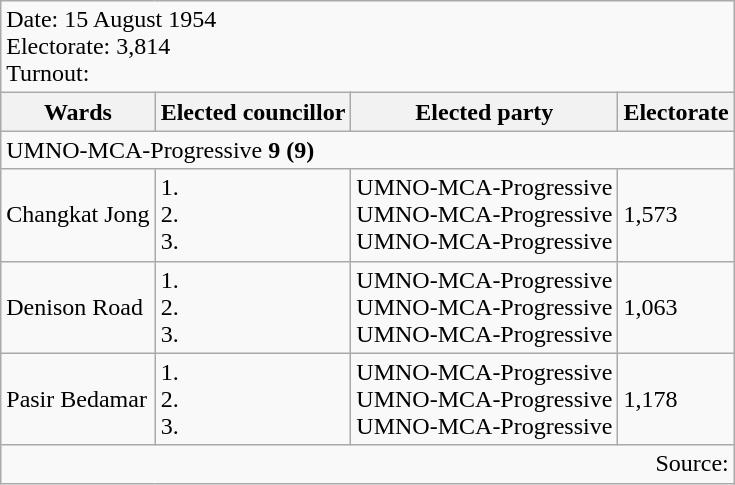<table class=wikitable>
<tr>
<td colspan=4>Date: 15 August 1954 <br>Electorate: 3,814<br>Turnout:</td>
</tr>
<tr>
<th>Wards</th>
<th>Elected councillor</th>
<th>Elected party</th>
<th>Electorate</th>
</tr>
<tr>
<td colspan=4>UMNO-MCA-Progressive <strong>9 (9)</strong> </td>
</tr>
<tr>
<td>Changkat Jong</td>
<td>1.<br>2.<br>3.</td>
<td>UMNO-MCA-Progressive<br>UMNO-MCA-Progressive<br>UMNO-MCA-Progressive</td>
<td>1,573</td>
</tr>
<tr>
<td>Denison Road</td>
<td>1.<br>2.<br>3.</td>
<td>UMNO-MCA-Progressive<br>UMNO-MCA-Progressive<br>UMNO-MCA-Progressive</td>
<td>1,063</td>
</tr>
<tr>
<td>Pasir Bedamar</td>
<td>1.<br>2.<br>3.</td>
<td>UMNO-MCA-Progressive<br>UMNO-MCA-Progressive<br>UMNO-MCA-Progressive</td>
<td>1,178</td>
</tr>
<tr>
<td colspan=4 align=right>Source: </td>
</tr>
</table>
